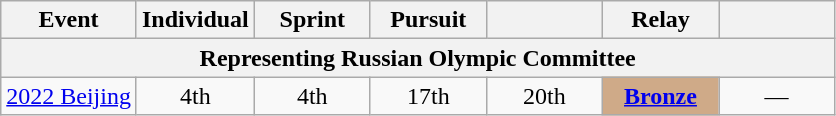<table class="wikitable" style="text-align: center;">
<tr>
<th>Event</th>
<th style="width:70px;">Individual</th>
<th style="width:70px;">Sprint</th>
<th style="width:70px;">Pursuit</th>
<th style="width:70px;"></th>
<th style="width:70px;">Relay</th>
<th style="width:70px;"></th>
</tr>
<tr>
<th colspan=7>Representing  Russian Olympic Committee</th>
</tr>
<tr>
<td align=left> <a href='#'>2022 Beijing</a></td>
<td>4th</td>
<td>4th</td>
<td>17th</td>
<td>20th</td>
<td style="background:#cfaa88;"><a href='#'><strong>Bronze</strong></a></td>
<td>―</td>
</tr>
</table>
